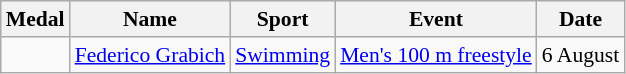<table class=wikitable style=font-size:90%>
<tr>
<th>Medal</th>
<th>Name</th>
<th>Sport</th>
<th>Event</th>
<th>Date</th>
</tr>
<tr>
<td></td>
<td><a href='#'>Federico Grabich</a></td>
<td><a href='#'>Swimming</a></td>
<td><a href='#'>Men's 100 m freestyle</a></td>
<td>6 August</td>
</tr>
</table>
